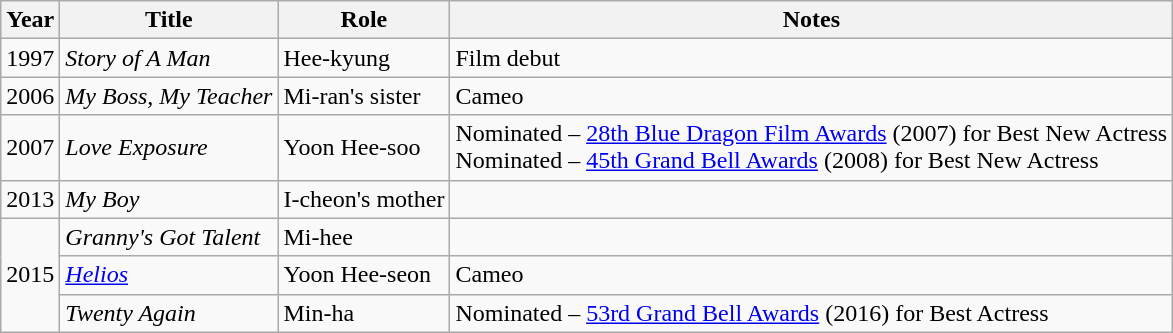<table class="wikitable">
<tr>
<th>Year</th>
<th>Title</th>
<th>Role</th>
<th>Notes</th>
</tr>
<tr>
<td>1997</td>
<td><em>Story of A Man</em></td>
<td>Hee-kyung</td>
<td>Film debut</td>
</tr>
<tr>
<td>2006</td>
<td><em>My Boss, My Teacher</em></td>
<td>Mi-ran's sister</td>
<td>Cameo</td>
</tr>
<tr>
<td>2007</td>
<td><em>Love Exposure</em></td>
<td>Yoon Hee-soo</td>
<td>Nominated – <a href='#'>28th Blue Dragon Film Awards</a> (2007) for Best New Actress<br>Nominated – <a href='#'>45th Grand Bell Awards</a> (2008) for Best New Actress</td>
</tr>
<tr>
<td>2013</td>
<td><em>My Boy</em></td>
<td>I-cheon's mother</td>
<td></td>
</tr>
<tr>
<td rowspan=3>2015</td>
<td><em>Granny's Got Talent</em></td>
<td>Mi-hee</td>
<td></td>
</tr>
<tr>
<td><em><a href='#'>Helios</a></em></td>
<td>Yoon Hee-seon</td>
<td>Cameo</td>
</tr>
<tr>
<td><em>Twenty Again</em></td>
<td>Min-ha</td>
<td>Nominated – <a href='#'>53rd Grand Bell Awards</a> (2016) for Best Actress</td>
</tr>
</table>
